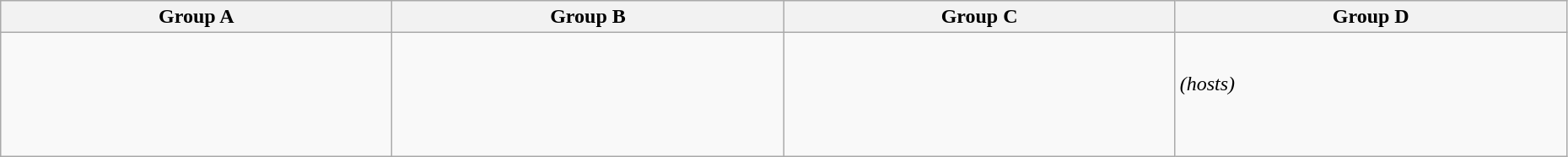<table class="wikitable" style="width:98%">
<tr>
<th width="25%">Group A</th>
<th width="25%">Group B</th>
<th width="25%">Group C</th>
<th width="25%">Group D</th>
</tr>
<tr>
<td><br><br><br><br></td>
<td><br><br><br><br><br></td>
<td><br><br><br><br></td>
<td><br> <em>(hosts)</em><br><br><br></td>
</tr>
</table>
